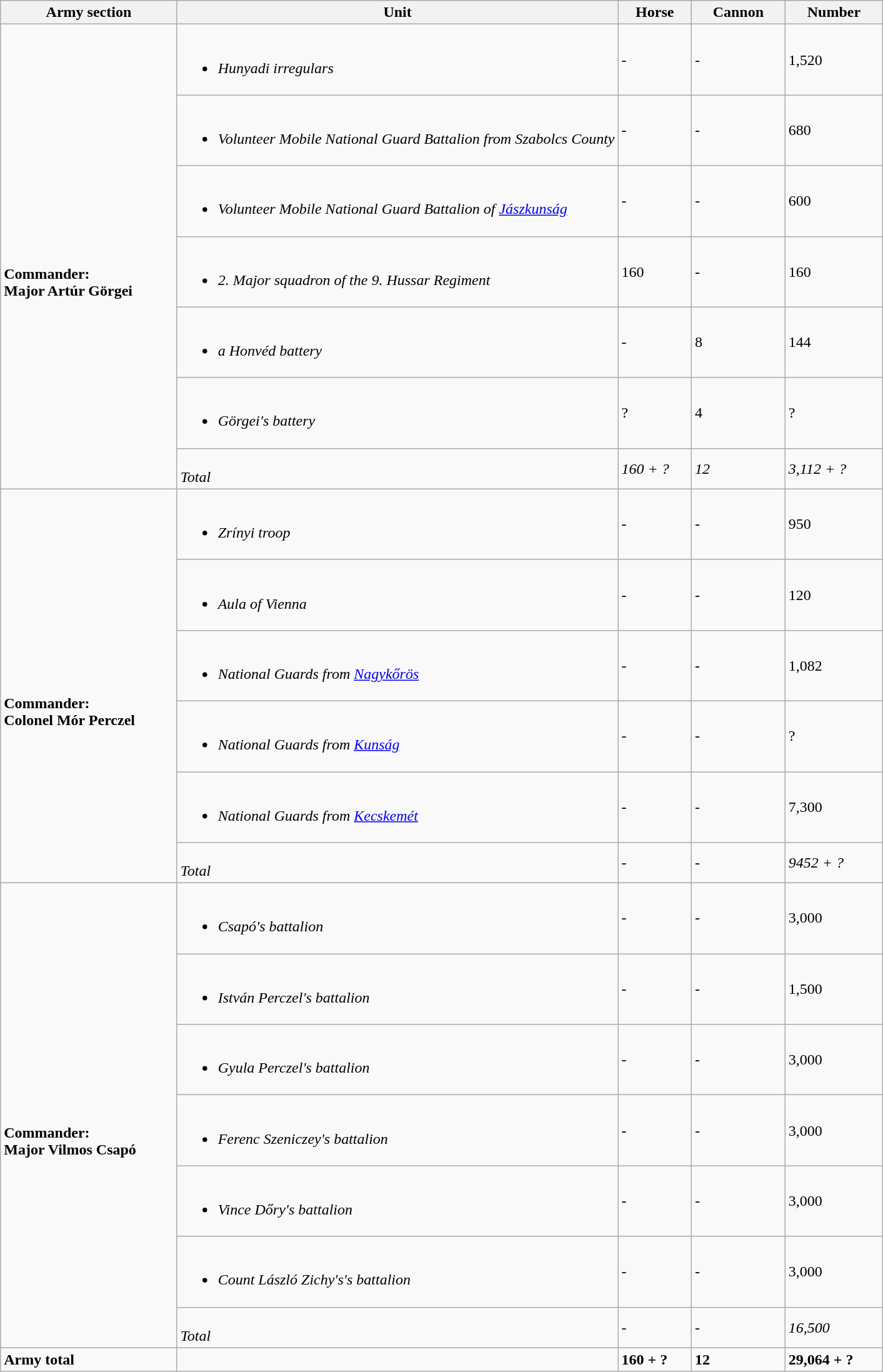<table class="wikitable">
<tr>
<th width=20%>Army section</th>
<th width=50%>Unit</th>
<th width=10 %>Horse</th>
<th width=5 %>Cannon</th>
<th width=15 %>Number</th>
</tr>
<tr>
<td rowspan="7"><br>
<br>  <br><strong>Commander:<br> Major Artúr Görgei</strong><br></td>
<td><br><ul><li><em>Hunyadi irregulars</em></li></ul></td>
<td>-</td>
<td>-</td>
<td>1,520</td>
</tr>
<tr>
<td><br><ul><li><em>Volunteer Mobile National Guard Battalion from Szabolcs County</em></li></ul></td>
<td>-</td>
<td>-</td>
<td>680</td>
</tr>
<tr>
<td><br><ul><li><em>Volunteer Mobile National Guard Battalion of <a href='#'>Jászkunság</a></em></li></ul></td>
<td>-</td>
<td>-</td>
<td>600</td>
</tr>
<tr>
<td><br><ul><li><em>2. Major squadron of the 9. Hussar Regiment</em></li></ul></td>
<td>160</td>
<td>-</td>
<td>160</td>
</tr>
<tr>
<td><br><ul><li><em>a Honvéd battery</em></li></ul></td>
<td>-</td>
<td>8</td>
<td>144</td>
</tr>
<tr>
<td><br><ul><li><em>Görgei's battery</em></li></ul></td>
<td>?</td>
<td>4</td>
<td>?</td>
</tr>
<tr>
<td><br><em>Total</em></td>
<td><em>160 + ?</em></td>
<td><em>12</em></td>
<td><em>3,112 + ?</em></td>
</tr>
<tr>
<td rowspan="6"><br>
<br>  <br><strong>Commander:<br> Colonel Mór Perczel</strong><br></td>
<td><br><ul><li><em>Zrínyi troop</em></li></ul></td>
<td>-</td>
<td>-</td>
<td>950</td>
</tr>
<tr>
<td><br><ul><li><em>Aula of Vienna</em></li></ul></td>
<td>-</td>
<td>-</td>
<td>120</td>
</tr>
<tr>
<td><br><ul><li><em>National Guards from <a href='#'>Nagykőrös</a></em></li></ul></td>
<td>-</td>
<td>-</td>
<td>1,082</td>
</tr>
<tr>
<td><br><ul><li><em>National Guards from <a href='#'>Kunság</a></em></li></ul></td>
<td>-</td>
<td>-</td>
<td>?</td>
</tr>
<tr>
<td><br><ul><li><em>National Guards from <a href='#'>Kecskemét</a></em></li></ul></td>
<td>-</td>
<td>-</td>
<td>7,300</td>
</tr>
<tr>
<td><br><em>Total</em></td>
<td>-</td>
<td>-</td>
<td><em>9452 + ?</em></td>
</tr>
<tr>
<td rowspan="7"><br>
<br>  <br><strong>Commander:<br> Major Vilmos Csapó</strong><br></td>
<td><br><ul><li><em>Csapó's battalion</em></li></ul></td>
<td>-</td>
<td>-</td>
<td>3,000</td>
</tr>
<tr>
<td><br><ul><li><em>István Perczel's battalion</em></li></ul></td>
<td>-</td>
<td>-</td>
<td>1,500</td>
</tr>
<tr>
<td><br><ul><li><em>Gyula Perczel's battalion</em></li></ul></td>
<td>-</td>
<td>-</td>
<td>3,000</td>
</tr>
<tr>
<td><br><ul><li><em>Ferenc Szeniczey's battalion</em></li></ul></td>
<td>-</td>
<td>-</td>
<td>3,000</td>
</tr>
<tr>
<td><br><ul><li><em>Vince Dőry's battalion</em></li></ul></td>
<td>-</td>
<td>-</td>
<td>3,000</td>
</tr>
<tr>
<td><br><ul><li><em>Count László Zichy's's battalion</em></li></ul></td>
<td>-</td>
<td>-</td>
<td>3,000</td>
</tr>
<tr>
<td><br><em>Total</em></td>
<td>-</td>
<td>-</td>
<td><em>16,500</em></td>
</tr>
<tr>
<td><strong>Army total</strong></td>
<td></td>
<td><strong>160 + ?</strong></td>
<td><strong>12</strong></td>
<td><strong>29,064 + ?</strong></td>
</tr>
</table>
